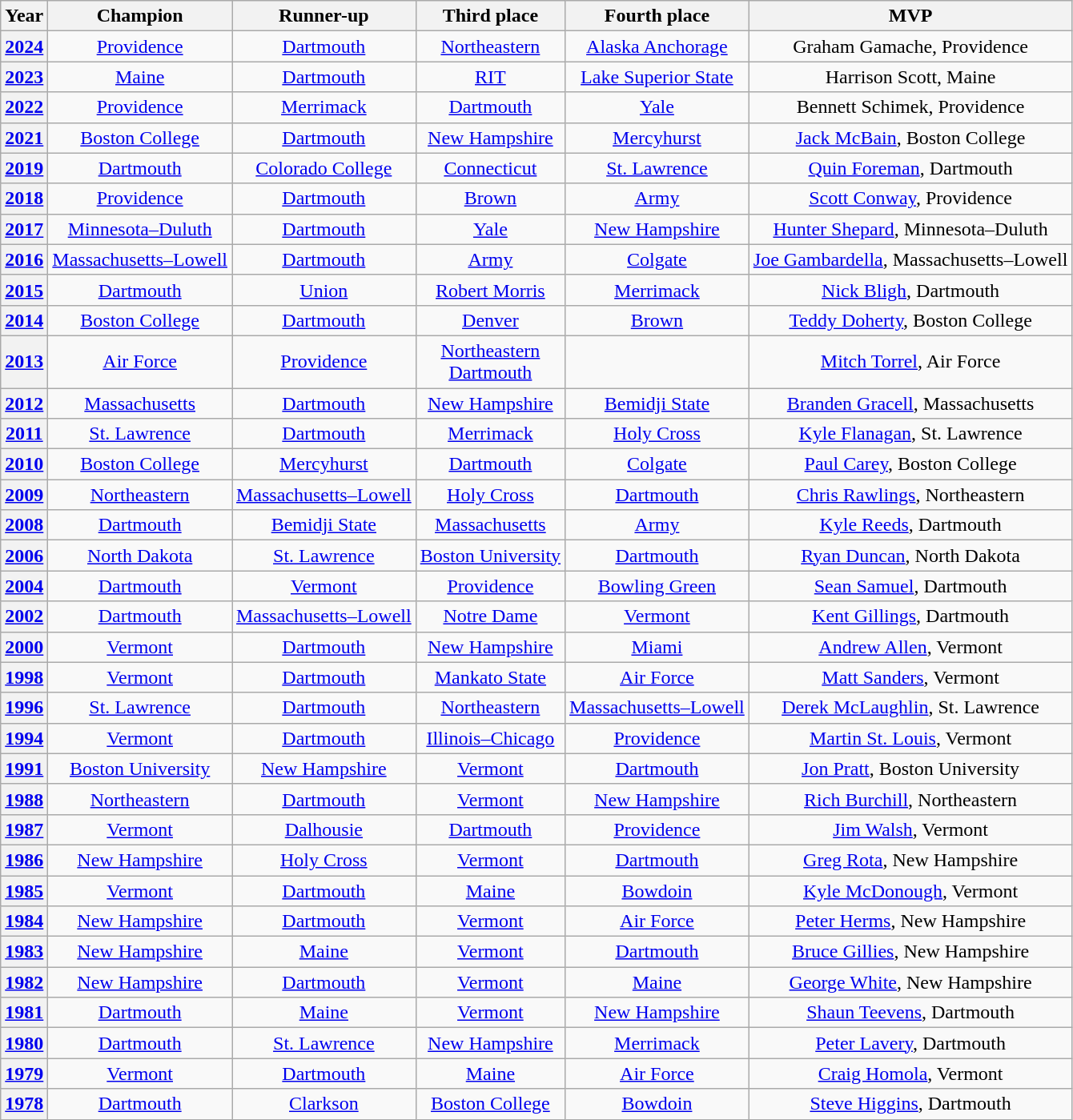<table class="wikitable" style="text-align:center" cellpadding=2 cellspacing=2>
<tr>
<th>Year</th>
<th>Champion</th>
<th>Runner-up</th>
<th>Third place</th>
<th>Fourth place</th>
<th>MVP</th>
</tr>
<tr>
<th><a href='#'>2024</a></th>
<td><a href='#'>Providence</a></td>
<td><a href='#'>Dartmouth</a></td>
<td><a href='#'>Northeastern</a></td>
<td><a href='#'>Alaska Anchorage</a></td>
<td>Graham Gamache, Providence</td>
</tr>
<tr>
<th><a href='#'>2023</a></th>
<td><a href='#'>Maine</a></td>
<td><a href='#'>Dartmouth</a></td>
<td><a href='#'>RIT</a></td>
<td><a href='#'>Lake Superior State</a></td>
<td>Harrison Scott, Maine</td>
</tr>
<tr>
<th><a href='#'>2022</a></th>
<td><a href='#'>Providence</a></td>
<td><a href='#'>Merrimack</a></td>
<td><a href='#'>Dartmouth</a></td>
<td><a href='#'>Yale</a></td>
<td>Bennett Schimek, Providence</td>
</tr>
<tr>
<th><a href='#'>2021</a></th>
<td><a href='#'>Boston College</a></td>
<td><a href='#'>Dartmouth</a></td>
<td><a href='#'>New Hampshire</a></td>
<td><a href='#'>Mercyhurst</a></td>
<td><a href='#'>Jack McBain</a>, Boston College</td>
</tr>
<tr>
<th><a href='#'>2019</a></th>
<td><a href='#'>Dartmouth</a></td>
<td><a href='#'>Colorado College</a></td>
<td><a href='#'>Connecticut</a></td>
<td><a href='#'>St. Lawrence</a></td>
<td><a href='#'>Quin Foreman</a>, Dartmouth</td>
</tr>
<tr>
<th><a href='#'>2018</a></th>
<td><a href='#'>Providence</a></td>
<td><a href='#'>Dartmouth</a></td>
<td><a href='#'>Brown</a></td>
<td><a href='#'>Army</a></td>
<td><a href='#'>Scott Conway</a>, Providence</td>
</tr>
<tr>
<th><a href='#'>2017</a></th>
<td><a href='#'>Minnesota–Duluth</a></td>
<td><a href='#'>Dartmouth</a></td>
<td><a href='#'>Yale</a></td>
<td><a href='#'>New Hampshire</a></td>
<td><a href='#'>Hunter Shepard</a>, Minnesota–Duluth</td>
</tr>
<tr>
<th><a href='#'>2016</a></th>
<td><a href='#'>Massachusetts–Lowell</a></td>
<td><a href='#'>Dartmouth</a></td>
<td><a href='#'>Army</a></td>
<td><a href='#'>Colgate</a></td>
<td><a href='#'>Joe Gambardella</a>, Massachusetts–Lowell</td>
</tr>
<tr>
<th><a href='#'>2015</a></th>
<td><a href='#'>Dartmouth</a></td>
<td><a href='#'>Union</a></td>
<td><a href='#'>Robert Morris</a></td>
<td><a href='#'>Merrimack</a></td>
<td><a href='#'>Nick Bligh</a>, Dartmouth</td>
</tr>
<tr>
<th><a href='#'>2014</a></th>
<td><a href='#'>Boston College</a></td>
<td><a href='#'>Dartmouth</a></td>
<td><a href='#'>Denver</a></td>
<td><a href='#'>Brown</a></td>
<td><a href='#'>Teddy Doherty</a>, Boston College</td>
</tr>
<tr>
<th><a href='#'>2013</a></th>
<td><a href='#'>Air Force</a></td>
<td><a href='#'>Providence</a></td>
<td><a href='#'>Northeastern</a><br><a href='#'>Dartmouth</a></td>
<td></td>
<td><a href='#'>Mitch Torrel</a>, Air Force</td>
</tr>
<tr>
<th><a href='#'>2012</a></th>
<td><a href='#'>Massachusetts</a></td>
<td><a href='#'>Dartmouth</a></td>
<td><a href='#'>New Hampshire</a></td>
<td><a href='#'>Bemidji State</a></td>
<td><a href='#'>Branden Gracell</a>, Massachusetts</td>
</tr>
<tr>
<th><a href='#'>2011</a></th>
<td><a href='#'>St. Lawrence</a></td>
<td><a href='#'>Dartmouth</a></td>
<td><a href='#'>Merrimack</a></td>
<td><a href='#'>Holy Cross</a></td>
<td><a href='#'>Kyle Flanagan</a>, St. Lawrence</td>
</tr>
<tr>
<th><a href='#'>2010</a></th>
<td><a href='#'>Boston College</a></td>
<td><a href='#'>Mercyhurst</a></td>
<td><a href='#'>Dartmouth</a></td>
<td><a href='#'>Colgate</a></td>
<td><a href='#'>Paul Carey</a>, Boston College</td>
</tr>
<tr>
<th><a href='#'>2009</a></th>
<td><a href='#'>Northeastern</a></td>
<td><a href='#'>Massachusetts–Lowell</a></td>
<td><a href='#'>Holy Cross</a></td>
<td><a href='#'>Dartmouth</a></td>
<td><a href='#'>Chris Rawlings</a>, Northeastern</td>
</tr>
<tr>
<th><a href='#'>2008</a></th>
<td><a href='#'>Dartmouth</a></td>
<td><a href='#'>Bemidji State</a></td>
<td><a href='#'>Massachusetts</a></td>
<td><a href='#'>Army</a></td>
<td><a href='#'>Kyle Reeds</a>, Dartmouth</td>
</tr>
<tr>
<th><a href='#'>2006</a></th>
<td><a href='#'>North Dakota</a></td>
<td><a href='#'>St. Lawrence</a></td>
<td><a href='#'>Boston University</a></td>
<td><a href='#'>Dartmouth</a></td>
<td><a href='#'>Ryan Duncan</a>, North Dakota</td>
</tr>
<tr>
<th><a href='#'>2004</a></th>
<td><a href='#'>Dartmouth</a></td>
<td><a href='#'>Vermont</a></td>
<td><a href='#'>Providence</a></td>
<td><a href='#'>Bowling Green</a></td>
<td><a href='#'>Sean Samuel</a>, Dartmouth</td>
</tr>
<tr>
<th><a href='#'>2002</a></th>
<td><a href='#'>Dartmouth</a></td>
<td><a href='#'>Massachusetts–Lowell</a></td>
<td><a href='#'>Notre Dame</a></td>
<td><a href='#'>Vermont</a></td>
<td><a href='#'>Kent Gillings</a>, Dartmouth</td>
</tr>
<tr>
<th><a href='#'>2000</a></th>
<td><a href='#'>Vermont</a></td>
<td><a href='#'>Dartmouth</a></td>
<td><a href='#'>New Hampshire</a></td>
<td><a href='#'>Miami</a></td>
<td><a href='#'>Andrew Allen</a>, Vermont</td>
</tr>
<tr>
<th><a href='#'>1998</a></th>
<td><a href='#'>Vermont</a></td>
<td><a href='#'>Dartmouth</a></td>
<td><a href='#'>Mankato State</a></td>
<td><a href='#'>Air Force</a></td>
<td><a href='#'>Matt Sanders</a>, Vermont</td>
</tr>
<tr>
<th><a href='#'>1996</a></th>
<td><a href='#'>St. Lawrence</a></td>
<td><a href='#'>Dartmouth</a></td>
<td><a href='#'>Northeastern</a></td>
<td><a href='#'>Massachusetts–Lowell</a></td>
<td><a href='#'>Derek McLaughlin</a>, St. Lawrence</td>
</tr>
<tr>
<th><a href='#'>1994</a></th>
<td><a href='#'>Vermont</a></td>
<td><a href='#'>Dartmouth</a></td>
<td><a href='#'>Illinois–Chicago</a></td>
<td><a href='#'>Providence</a></td>
<td><a href='#'>Martin St. Louis</a>, Vermont</td>
</tr>
<tr>
<th><a href='#'>1991</a></th>
<td><a href='#'>Boston University</a></td>
<td><a href='#'>New Hampshire</a></td>
<td><a href='#'>Vermont</a></td>
<td><a href='#'>Dartmouth</a></td>
<td><a href='#'>Jon Pratt</a>, Boston University</td>
</tr>
<tr>
<th><a href='#'>1988</a></th>
<td><a href='#'>Northeastern</a></td>
<td><a href='#'>Dartmouth</a></td>
<td><a href='#'>Vermont</a></td>
<td><a href='#'>New Hampshire</a></td>
<td><a href='#'>Rich Burchill</a>, Northeastern</td>
</tr>
<tr>
<th><a href='#'>1987</a></th>
<td><a href='#'>Vermont</a></td>
<td><a href='#'>Dalhousie</a></td>
<td><a href='#'>Dartmouth</a></td>
<td><a href='#'>Providence</a></td>
<td><a href='#'>Jim Walsh</a>, Vermont</td>
</tr>
<tr>
<th><a href='#'>1986</a></th>
<td><a href='#'>New Hampshire</a></td>
<td><a href='#'>Holy Cross</a></td>
<td><a href='#'>Vermont</a></td>
<td><a href='#'>Dartmouth</a></td>
<td><a href='#'>Greg Rota</a>, New Hampshire</td>
</tr>
<tr>
<th><a href='#'>1985</a></th>
<td><a href='#'>Vermont</a></td>
<td><a href='#'>Dartmouth</a></td>
<td><a href='#'>Maine</a></td>
<td><a href='#'>Bowdoin</a></td>
<td><a href='#'>Kyle McDonough</a>, Vermont</td>
</tr>
<tr>
<th><a href='#'>1984</a></th>
<td><a href='#'>New Hampshire</a></td>
<td><a href='#'>Dartmouth</a></td>
<td><a href='#'>Vermont</a></td>
<td><a href='#'>Air Force</a></td>
<td><a href='#'>Peter Herms</a>, New Hampshire</td>
</tr>
<tr>
<th><a href='#'>1983</a></th>
<td><a href='#'>New Hampshire</a></td>
<td><a href='#'>Maine</a></td>
<td><a href='#'>Vermont</a></td>
<td><a href='#'>Dartmouth</a></td>
<td><a href='#'>Bruce Gillies</a>, New Hampshire</td>
</tr>
<tr>
<th><a href='#'>1982</a></th>
<td><a href='#'>New Hampshire</a></td>
<td><a href='#'>Dartmouth</a></td>
<td><a href='#'>Vermont</a></td>
<td><a href='#'>Maine</a></td>
<td><a href='#'>George White</a>, New Hampshire</td>
</tr>
<tr>
<th><a href='#'>1981</a></th>
<td><a href='#'>Dartmouth</a></td>
<td><a href='#'>Maine</a></td>
<td><a href='#'>Vermont</a></td>
<td><a href='#'>New Hampshire</a></td>
<td><a href='#'>Shaun Teevens</a>, Dartmouth</td>
</tr>
<tr>
<th><a href='#'>1980</a></th>
<td><a href='#'>Dartmouth</a></td>
<td><a href='#'>St. Lawrence</a></td>
<td><a href='#'>New Hampshire</a></td>
<td><a href='#'>Merrimack</a></td>
<td><a href='#'>Peter Lavery</a>, Dartmouth</td>
</tr>
<tr>
<th><a href='#'>1979</a></th>
<td><a href='#'>Vermont</a></td>
<td><a href='#'>Dartmouth</a></td>
<td><a href='#'>Maine</a></td>
<td><a href='#'>Air Force</a></td>
<td><a href='#'>Craig Homola</a>, Vermont</td>
</tr>
<tr>
<th><a href='#'>1978</a></th>
<td><a href='#'>Dartmouth</a></td>
<td><a href='#'>Clarkson</a></td>
<td><a href='#'>Boston College</a></td>
<td><a href='#'>Bowdoin</a></td>
<td><a href='#'>Steve Higgins</a>, Dartmouth</td>
</tr>
</table>
